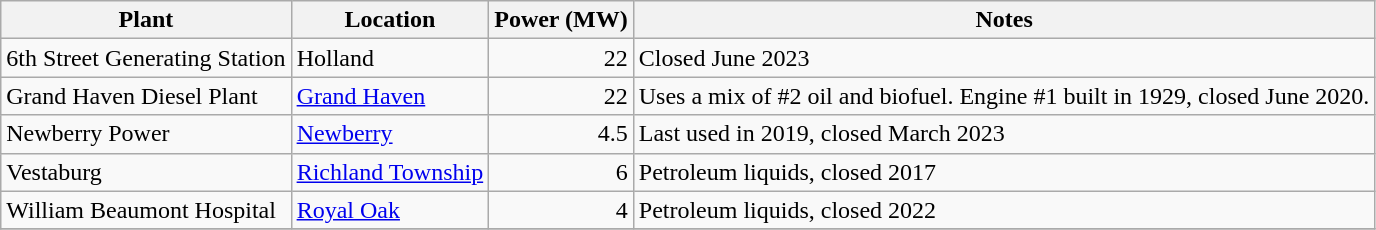<table class="wikitable sortable">
<tr>
<th>Plant</th>
<th>Location</th>
<th>Power (MW)</th>
<th>Notes</th>
</tr>
<tr>
<td>6th Street Generating Station</td>
<td>Holland</td>
<td align= "right">22</td>
<td>Closed June 2023</td>
</tr>
<tr>
<td>Grand Haven Diesel Plant</td>
<td><a href='#'>Grand Haven</a></td>
<td align= "right">22</td>
<td>Uses a mix of #2 oil and biofuel. Engine #1 built in 1929, closed June 2020.</td>
</tr>
<tr>
<td>Newberry Power</td>
<td><a href='#'>Newberry</a></td>
<td align= "right">4.5</td>
<td>Last used in 2019, closed March 2023 </td>
</tr>
<tr>
<td>Vestaburg</td>
<td><a href='#'>Richland Township</a></td>
<td align= "right">6</td>
<td>Petroleum liquids, closed 2017</td>
</tr>
<tr>
<td>William Beaumont Hospital</td>
<td><a href='#'>Royal Oak</a></td>
<td align= "right">4</td>
<td>Petroleum liquids, closed 2022</td>
</tr>
<tr>
</tr>
</table>
